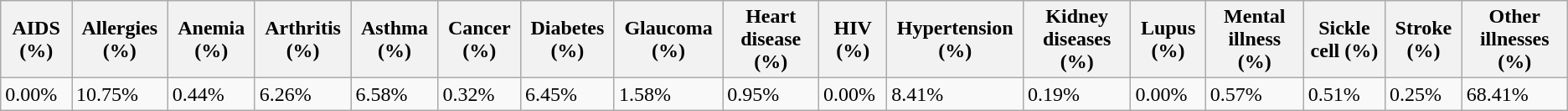<table class="wikitable">
<tr>
<th>AIDS (%)</th>
<th>Allergies (%)</th>
<th>Anemia (%)</th>
<th>Arthritis (%)</th>
<th>Asthma (%)</th>
<th>Cancer (%)</th>
<th>Diabetes (%)</th>
<th>Glaucoma (%)</th>
<th>Heart disease (%)</th>
<th>HIV (%)</th>
<th>Hypertension (%)</th>
<th>Kidney diseases (%)</th>
<th>Lupus (%)</th>
<th>Mental illness (%)</th>
<th>Sickle cell (%)</th>
<th>Stroke (%)</th>
<th>Other illnesses (%)</th>
</tr>
<tr>
<td>0.00%</td>
<td>10.75%</td>
<td>0.44%</td>
<td>6.26%</td>
<td>6.58%</td>
<td>0.32%</td>
<td>6.45%</td>
<td>1.58%</td>
<td>0.95%</td>
<td>0.00%</td>
<td>8.41%</td>
<td>0.19%</td>
<td>0.00%</td>
<td>0.57%</td>
<td>0.51%</td>
<td>0.25%</td>
<td>68.41%</td>
</tr>
</table>
